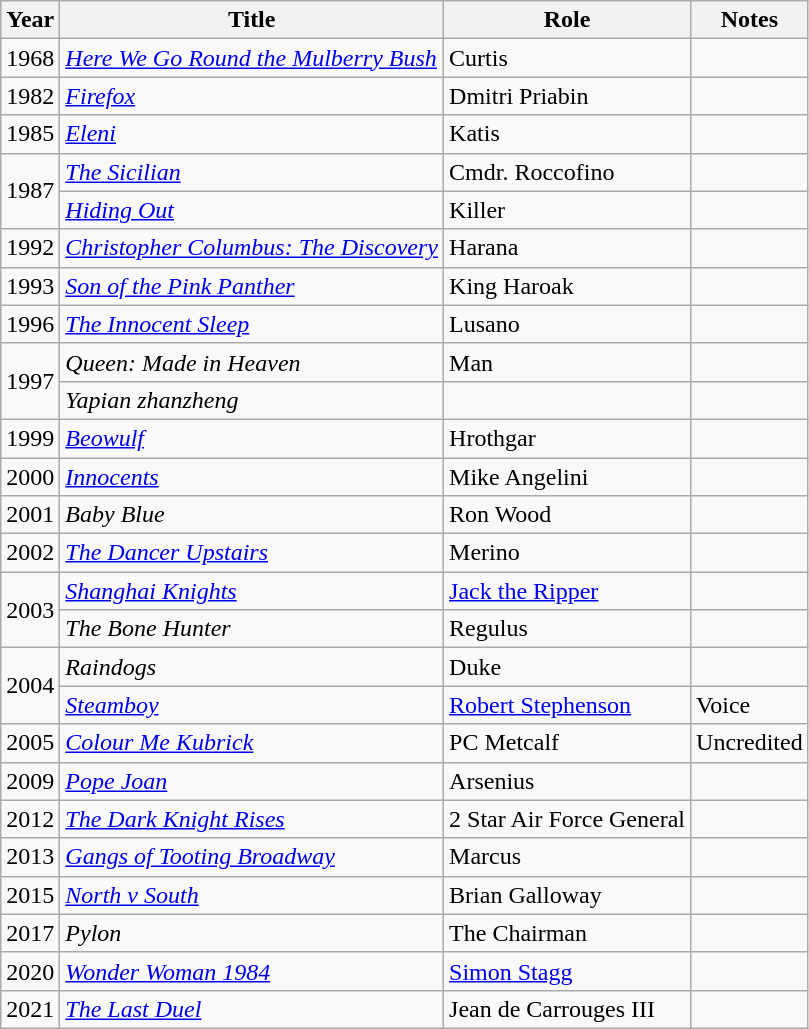<table class="wikitable sortable">
<tr>
<th>Year</th>
<th>Title</th>
<th>Role</th>
<th>Notes</th>
</tr>
<tr>
<td>1968</td>
<td><em><a href='#'>Here We Go Round the Mulberry Bush</a></em></td>
<td>Curtis</td>
<td></td>
</tr>
<tr>
<td>1982</td>
<td><em><a href='#'>Firefox</a></em></td>
<td>Dmitri Priabin</td>
<td></td>
</tr>
<tr>
<td>1985</td>
<td><em><a href='#'>Eleni</a></em></td>
<td>Katis</td>
<td></td>
</tr>
<tr>
<td rowspan=2>1987</td>
<td><em><a href='#'>The Sicilian</a></em></td>
<td>Cmdr. Roccofino</td>
<td></td>
</tr>
<tr>
<td><em><a href='#'>Hiding Out</a></em></td>
<td>Killer</td>
<td></td>
</tr>
<tr>
<td>1992</td>
<td><em><a href='#'>Christopher Columbus: The Discovery</a></em></td>
<td>Harana</td>
<td></td>
</tr>
<tr>
<td>1993</td>
<td><em><a href='#'>Son of the Pink Panther</a></em></td>
<td>King Haroak</td>
<td></td>
</tr>
<tr>
<td>1996</td>
<td><em><a href='#'>The Innocent Sleep</a></em></td>
<td>Lusano</td>
<td></td>
</tr>
<tr>
<td rowspan=2>1997</td>
<td><em>Queen: Made in Heaven</em></td>
<td>Man</td>
<td></td>
</tr>
<tr>
<td><em>Yapian zhanzheng</em></td>
<td></td>
<td></td>
</tr>
<tr>
<td>1999</td>
<td><em><a href='#'>Beowulf</a></em></td>
<td>Hrothgar</td>
<td></td>
</tr>
<tr>
<td>2000</td>
<td><em><a href='#'>Innocents</a></em></td>
<td>Mike Angelini</td>
<td></td>
</tr>
<tr>
<td>2001</td>
<td><em>Baby Blue</em></td>
<td>Ron Wood</td>
<td></td>
</tr>
<tr>
<td>2002</td>
<td><em><a href='#'>The Dancer Upstairs</a></em></td>
<td>Merino</td>
<td></td>
</tr>
<tr>
<td rowspan=2>2003</td>
<td><em><a href='#'>Shanghai Knights</a></em></td>
<td><a href='#'>Jack the Ripper</a></td>
<td></td>
</tr>
<tr>
<td><em>The Bone Hunter</em></td>
<td>Regulus</td>
<td></td>
</tr>
<tr>
<td rowspan=2>2004</td>
<td><em>Raindogs</em></td>
<td>Duke</td>
<td></td>
</tr>
<tr>
<td><em><a href='#'>Steamboy</a></em></td>
<td><a href='#'>Robert Stephenson</a></td>
<td>Voice</td>
</tr>
<tr>
<td>2005</td>
<td><em><a href='#'>Colour Me Kubrick</a></em></td>
<td>PC Metcalf</td>
<td>Uncredited</td>
</tr>
<tr>
<td>2009</td>
<td><em><a href='#'>Pope Joan</a></em></td>
<td>Arsenius</td>
<td></td>
</tr>
<tr>
<td>2012</td>
<td><em><a href='#'>The Dark Knight Rises</a></em></td>
<td>2 Star Air Force General</td>
<td></td>
</tr>
<tr>
<td>2013</td>
<td><em><a href='#'>Gangs of Tooting Broadway</a></em></td>
<td>Marcus</td>
<td></td>
</tr>
<tr>
<td>2015</td>
<td><em><a href='#'>North v South</a></em></td>
<td>Brian Galloway</td>
<td></td>
</tr>
<tr>
<td>2017</td>
<td><em>Pylon</em></td>
<td>The Chairman</td>
<td></td>
</tr>
<tr>
<td>2020</td>
<td><em><a href='#'>Wonder Woman 1984</a></em></td>
<td><a href='#'>Simon Stagg</a></td>
<td></td>
</tr>
<tr>
<td>2021</td>
<td><em><a href='#'>The Last Duel</a></em></td>
<td>Jean de Carrouges III</td>
<td></td>
</tr>
</table>
